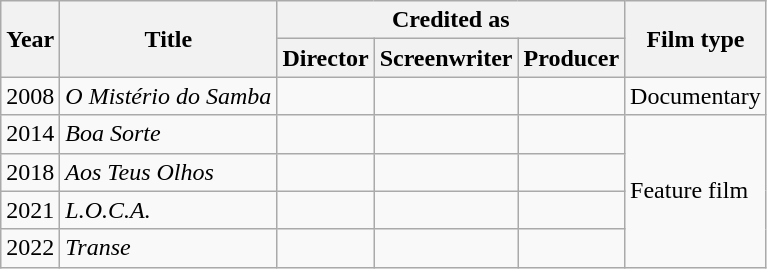<table class="wikitable">
<tr>
<th rowspan="2">Year</th>
<th rowspan="2">Title</th>
<th colspan="3">Credited as</th>
<th rowspan="2">Film type</th>
</tr>
<tr>
<th>Director</th>
<th>Screenwriter</th>
<th>Producer</th>
</tr>
<tr>
<td>2008</td>
<td><em>O Mistério do Samba</em></td>
<td></td>
<td></td>
<td></td>
<td>Documentary</td>
</tr>
<tr>
<td>2014</td>
<td><em>Boa Sorte</em></td>
<td></td>
<td></td>
<td></td>
<td rowspan="4">Feature film</td>
</tr>
<tr>
<td>2018</td>
<td><em>Aos Teus Olhos</em></td>
<td></td>
<td></td>
<td></td>
</tr>
<tr>
<td>2021</td>
<td><em>L.O.C.A.</em></td>
<td></td>
<td></td>
<td></td>
</tr>
<tr>
<td>2022</td>
<td><em>Transe</em></td>
<td></td>
<td></td>
<td></td>
</tr>
</table>
